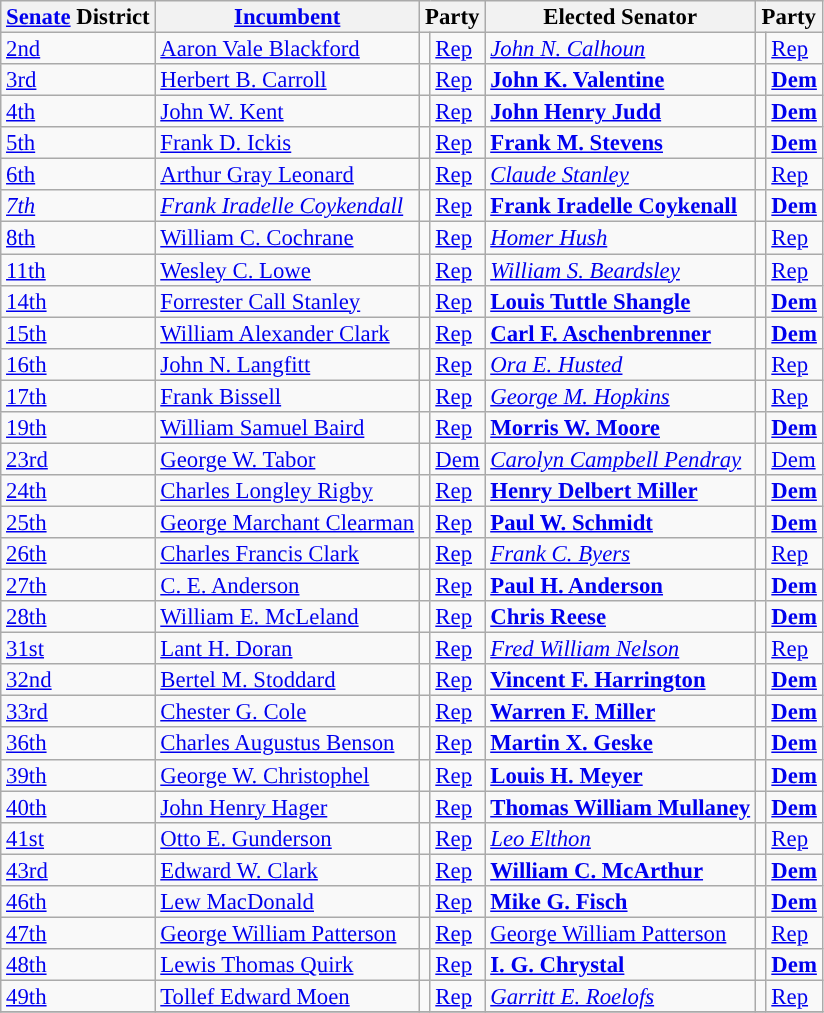<table class="sortable wikitable" style="font-size:95%;line-height:14px;">
<tr>
<th class="unsortable"><a href='#'>Senate</a> District</th>
<th class="unsortable"><a href='#'>Incumbent</a></th>
<th colspan="2">Party</th>
<th class="unsortable">Elected Senator</th>
<th colspan="2">Party</th>
</tr>
<tr>
<td><a href='#'>2nd</a></td>
<td><a href='#'>Aaron Vale Blackford</a></td>
<td style="background:"></td>
<td><a href='#'>Rep</a></td>
<td><em><a href='#'>John N. Calhoun</a></em></td>
<td style="background:"></td>
<td><a href='#'>Rep</a></td>
</tr>
<tr>
<td><a href='#'>3rd</a></td>
<td><a href='#'>Herbert B. Carroll</a></td>
<td style="background:"></td>
<td><a href='#'>Rep</a></td>
<td><strong><a href='#'>John K. Valentine</a></strong></td>
<td style="background:"></td>
<td><strong><a href='#'>Dem</a></strong></td>
</tr>
<tr>
<td><a href='#'>4th</a></td>
<td><a href='#'>John W. Kent</a></td>
<td style="background:"></td>
<td><a href='#'>Rep</a></td>
<td><strong><a href='#'>John Henry Judd</a></strong></td>
<td style="background:"></td>
<td><strong><a href='#'>Dem</a></strong></td>
</tr>
<tr>
<td><a href='#'>5th</a></td>
<td><a href='#'>Frank D. Ickis</a></td>
<td style="background:"></td>
<td><a href='#'>Rep</a></td>
<td><strong><a href='#'>Frank M. Stevens</a></strong></td>
<td style="background:"></td>
<td><strong><a href='#'>Dem</a></strong></td>
</tr>
<tr>
<td><a href='#'>6th</a></td>
<td><a href='#'>Arthur Gray Leonard</a></td>
<td style="background:"></td>
<td><a href='#'>Rep</a></td>
<td><em><a href='#'>Claude Stanley</a></em></td>
<td style="background:"></td>
<td><a href='#'>Rep</a></td>
</tr>
<tr>
<td><em><a href='#'>7th</a></em></td>
<td><em><a href='#'>Frank Iradelle Coykendall</a></em></td>
<td style="background:"></td>
<td><a href='#'>Rep</a></td>
<td><strong><a href='#'>Frank Iradelle Coykenall</a></strong></td>
<td style="background:"></td>
<td><strong><a href='#'>Dem</a></strong></td>
</tr>
<tr>
<td><a href='#'>8th</a></td>
<td><a href='#'>William C. Cochrane</a></td>
<td style="background:"></td>
<td><a href='#'>Rep</a></td>
<td><em><a href='#'>Homer Hush</a></em></td>
<td style="background:"></td>
<td><a href='#'>Rep</a></td>
</tr>
<tr>
<td><a href='#'>11th</a></td>
<td><a href='#'>Wesley C. Lowe</a></td>
<td style="background:"></td>
<td><a href='#'>Rep</a></td>
<td><em><a href='#'>William S. Beardsley</a></em></td>
<td style="background:"></td>
<td><a href='#'>Rep</a></td>
</tr>
<tr>
<td><a href='#'>14th</a></td>
<td><a href='#'>Forrester Call Stanley</a></td>
<td style="background:"></td>
<td><a href='#'>Rep</a></td>
<td><strong><a href='#'>Louis Tuttle Shangle</a></strong></td>
<td style="background:"></td>
<td><strong><a href='#'>Dem</a></strong></td>
</tr>
<tr>
<td><a href='#'>15th</a></td>
<td><a href='#'>William Alexander Clark</a></td>
<td style="background:"></td>
<td><a href='#'>Rep</a></td>
<td><strong><a href='#'>Carl F. Aschenbrenner</a></strong></td>
<td style="background:"></td>
<td><strong><a href='#'>Dem</a></strong></td>
</tr>
<tr>
<td><a href='#'>16th</a></td>
<td><a href='#'>John N. Langfitt</a></td>
<td style="background:"></td>
<td><a href='#'>Rep</a></td>
<td><em><a href='#'>Ora E. Husted</a></em></td>
<td style="background:"></td>
<td><a href='#'>Rep</a></td>
</tr>
<tr>
<td><a href='#'>17th</a></td>
<td><a href='#'>Frank Bissell</a></td>
<td style="background:"></td>
<td><a href='#'>Rep</a></td>
<td><em><a href='#'>George M. Hopkins</a></em></td>
<td style="background:"></td>
<td><a href='#'>Rep</a></td>
</tr>
<tr>
<td><a href='#'>19th</a></td>
<td><a href='#'>William Samuel Baird</a></td>
<td style="background:"></td>
<td><a href='#'>Rep</a></td>
<td><strong><a href='#'>Morris W. Moore</a></strong></td>
<td style="background:"></td>
<td><strong><a href='#'>Dem</a></strong></td>
</tr>
<tr>
<td><a href='#'>23rd</a></td>
<td><a href='#'>George W. Tabor</a></td>
<td style="background:"></td>
<td><a href='#'>Dem</a></td>
<td><em><a href='#'>Carolyn Campbell Pendray</a></em></td>
<td style="background:"></td>
<td><a href='#'>Dem</a></td>
</tr>
<tr>
<td><a href='#'>24th</a></td>
<td><a href='#'>Charles Longley Rigby</a></td>
<td style="background:"></td>
<td><a href='#'>Rep</a></td>
<td><strong><a href='#'>Henry Delbert Miller</a></strong></td>
<td style="background:"></td>
<td><strong><a href='#'>Dem</a></strong></td>
</tr>
<tr>
<td><a href='#'>25th</a></td>
<td><a href='#'>George Marchant Clearman</a></td>
<td style="background:"></td>
<td><a href='#'>Rep</a></td>
<td><strong><a href='#'>Paul W. Schmidt</a></strong></td>
<td style="background:"></td>
<td><strong><a href='#'>Dem</a></strong></td>
</tr>
<tr>
<td><a href='#'>26th</a></td>
<td><a href='#'>Charles Francis Clark</a></td>
<td style="background:"></td>
<td><a href='#'>Rep</a></td>
<td><em><a href='#'>Frank C. Byers</a></em></td>
<td style="background:"></td>
<td><a href='#'>Rep</a></td>
</tr>
<tr>
<td><a href='#'>27th</a></td>
<td><a href='#'>C. E. Anderson</a></td>
<td style="background:"></td>
<td><a href='#'>Rep</a></td>
<td><strong><a href='#'>Paul H. Anderson</a></strong></td>
<td style="background:"></td>
<td><strong><a href='#'>Dem</a></strong></td>
</tr>
<tr>
<td><a href='#'>28th</a></td>
<td><a href='#'>William E. McLeland</a></td>
<td style="background:"></td>
<td><a href='#'>Rep</a></td>
<td><strong><a href='#'>Chris Reese</a></strong></td>
<td style="background:"></td>
<td><strong><a href='#'>Dem</a></strong></td>
</tr>
<tr>
<td><a href='#'>31st</a></td>
<td><a href='#'>Lant H. Doran</a></td>
<td style="background:"></td>
<td><a href='#'>Rep</a></td>
<td><em><a href='#'>Fred William Nelson</a></em></td>
<td style="background:"></td>
<td><a href='#'>Rep</a></td>
</tr>
<tr>
<td><a href='#'>32nd</a></td>
<td><a href='#'>Bertel M. Stoddard</a></td>
<td style="background:"></td>
<td><a href='#'>Rep</a></td>
<td><strong><a href='#'>Vincent F. Harrington</a></strong></td>
<td style="background:"></td>
<td><strong><a href='#'>Dem</a></strong></td>
</tr>
<tr>
<td><a href='#'>33rd</a></td>
<td><a href='#'>Chester G. Cole</a></td>
<td style="background:"></td>
<td><a href='#'>Rep</a></td>
<td><strong><a href='#'>Warren F. Miller</a></strong></td>
<td style="background:"></td>
<td><strong><a href='#'>Dem</a></strong></td>
</tr>
<tr>
<td><a href='#'>36th</a></td>
<td><a href='#'>Charles Augustus Benson</a></td>
<td style="background:"></td>
<td><a href='#'>Rep</a></td>
<td><strong><a href='#'>Martin X. Geske</a></strong></td>
<td style="background:"></td>
<td><strong><a href='#'>Dem</a></strong></td>
</tr>
<tr>
<td><a href='#'>39th</a></td>
<td><a href='#'>George W. Christophel</a></td>
<td style="background:"></td>
<td><a href='#'>Rep</a></td>
<td><strong><a href='#'>Louis H. Meyer</a></strong></td>
<td style="background:"></td>
<td><strong><a href='#'>Dem</a></strong></td>
</tr>
<tr>
<td><a href='#'>40th</a></td>
<td><a href='#'>John Henry Hager</a></td>
<td style="background:"></td>
<td><a href='#'>Rep</a></td>
<td><strong><a href='#'>Thomas William Mullaney</a></strong></td>
<td style="background:"></td>
<td><strong><a href='#'>Dem</a></strong></td>
</tr>
<tr>
<td><a href='#'>41st</a></td>
<td><a href='#'>Otto E. Gunderson</a></td>
<td style="background:"></td>
<td><a href='#'>Rep</a></td>
<td><em><a href='#'>Leo Elthon</a></em></td>
<td style="background:"></td>
<td><a href='#'>Rep</a></td>
</tr>
<tr>
<td><a href='#'>43rd</a></td>
<td><a href='#'>Edward W. Clark</a></td>
<td style="background:"></td>
<td><a href='#'>Rep</a></td>
<td><strong><a href='#'>William C. McArthur</a></strong></td>
<td style="background:"></td>
<td><strong><a href='#'>Dem</a></strong></td>
</tr>
<tr>
<td><a href='#'>46th</a></td>
<td><a href='#'>Lew MacDonald</a></td>
<td style="background:"></td>
<td><a href='#'>Rep</a></td>
<td><strong><a href='#'>Mike G. Fisch</a></strong></td>
<td style="background:"></td>
<td><strong><a href='#'>Dem</a></strong></td>
</tr>
<tr>
<td><a href='#'>47th</a></td>
<td><a href='#'>George William Patterson</a></td>
<td style="background:"></td>
<td><a href='#'>Rep</a></td>
<td><a href='#'>George William Patterson</a></td>
<td style="background:"></td>
<td><a href='#'>Rep</a></td>
</tr>
<tr>
<td><a href='#'>48th</a></td>
<td><a href='#'>Lewis Thomas Quirk</a></td>
<td style="background:"></td>
<td><a href='#'>Rep</a></td>
<td><strong><a href='#'>I. G. Chrystal</a></strong></td>
<td style="background:"></td>
<td><strong><a href='#'>Dem</a></strong></td>
</tr>
<tr>
<td><a href='#'>49th</a></td>
<td><a href='#'>Tollef Edward Moen</a></td>
<td style="background:"></td>
<td><a href='#'>Rep</a></td>
<td><em><a href='#'>Garritt E. Roelofs</a></em></td>
<td style="background:"></td>
<td><a href='#'>Rep</a></td>
</tr>
<tr>
</tr>
</table>
